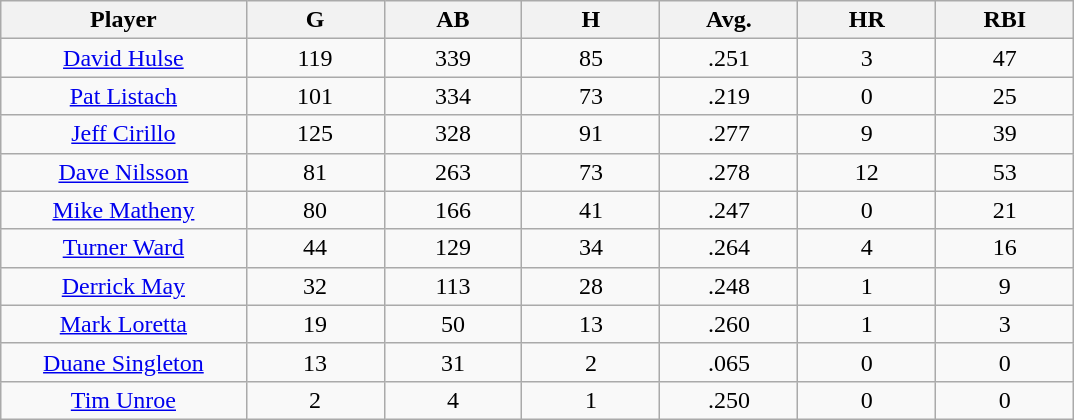<table class="wikitable sortable">
<tr>
<th bgcolor="#DDDDFF" width="16%">Player</th>
<th bgcolor="#DDDDFF" width="9%">G</th>
<th bgcolor="#DDDDFF" width="9%">AB</th>
<th bgcolor="#DDDDFF" width="9%">H</th>
<th bgcolor="#DDDDFF" width="9%">Avg.</th>
<th bgcolor="#DDDDFF" width="9%">HR</th>
<th bgcolor="#DDDDFF" width="9%">RBI</th>
</tr>
<tr align=center>
<td><a href='#'>David Hulse</a></td>
<td>119</td>
<td>339</td>
<td>85</td>
<td>.251</td>
<td>3</td>
<td>47</td>
</tr>
<tr align=center>
<td><a href='#'>Pat Listach</a></td>
<td>101</td>
<td>334</td>
<td>73</td>
<td>.219</td>
<td>0</td>
<td>25</td>
</tr>
<tr align=center>
<td><a href='#'>Jeff Cirillo</a></td>
<td>125</td>
<td>328</td>
<td>91</td>
<td>.277</td>
<td>9</td>
<td>39</td>
</tr>
<tr align=center>
<td><a href='#'>Dave Nilsson</a></td>
<td>81</td>
<td>263</td>
<td>73</td>
<td>.278</td>
<td>12</td>
<td>53</td>
</tr>
<tr align=center>
<td><a href='#'>Mike Matheny</a></td>
<td>80</td>
<td>166</td>
<td>41</td>
<td>.247</td>
<td>0</td>
<td>21</td>
</tr>
<tr align=center>
<td><a href='#'>Turner Ward</a></td>
<td>44</td>
<td>129</td>
<td>34</td>
<td>.264</td>
<td>4</td>
<td>16</td>
</tr>
<tr align=center>
<td><a href='#'>Derrick May</a></td>
<td>32</td>
<td>113</td>
<td>28</td>
<td>.248</td>
<td>1</td>
<td>9</td>
</tr>
<tr align=center>
<td><a href='#'>Mark Loretta</a></td>
<td>19</td>
<td>50</td>
<td>13</td>
<td>.260</td>
<td>1</td>
<td>3</td>
</tr>
<tr align=center>
<td><a href='#'>Duane Singleton</a></td>
<td>13</td>
<td>31</td>
<td>2</td>
<td>.065</td>
<td>0</td>
<td>0</td>
</tr>
<tr align=center>
<td><a href='#'>Tim Unroe</a></td>
<td>2</td>
<td>4</td>
<td>1</td>
<td>.250</td>
<td>0</td>
<td>0</td>
</tr>
</table>
